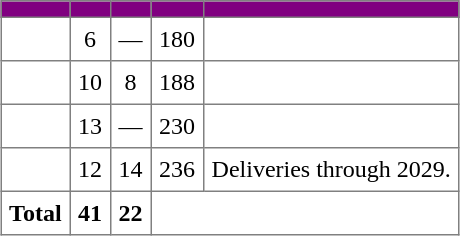<table class="toccolours" border="1" cellpadding="5" style="border-collapse:collapse;text-align:center;margin:auto;">
<tr bgcolor=purple>
<th></th>
<th></th>
<th></th>
<th></th>
<th></th>
</tr>
<tr>
<td></td>
<td>6</td>
<td>—</td>
<td>180</td>
<td></td>
</tr>
<tr>
<td></td>
<td>10</td>
<td>8</td>
<td>188</td>
<td></td>
</tr>
<tr>
<td></td>
<td>13</td>
<td>—</td>
<td>230</td>
<td></td>
</tr>
<tr>
<td></td>
<td>12</td>
<td>14</td>
<td>236</td>
<td>Deliveries through 2029.</td>
</tr>
<tr>
<th>Total</th>
<th>41</th>
<th>22</th>
<th colspan="2"></th>
</tr>
</table>
